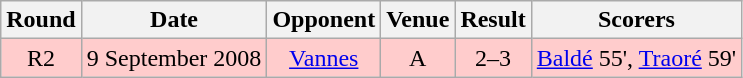<table class="wikitable" style="font-size:100%; text-align:center">
<tr>
<th>Round</th>
<th>Date</th>
<th>Opponent</th>
<th>Venue</th>
<th>Result</th>
<th>Scorers</th>
</tr>
<tr style="background-color: #FFCCCC;">
<td>R2</td>
<td>9 September 2008</td>
<td><a href='#'>Vannes</a></td>
<td>A</td>
<td>2–3</td>
<td><a href='#'>Baldé</a> 55', <a href='#'>Traoré</a> 59'</td>
</tr>
</table>
